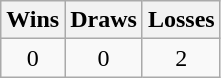<table class="wikitable">
<tr>
<th>Wins</th>
<th>Draws</th>
<th>Losses</th>
</tr>
<tr>
<td align=center>0</td>
<td align=center>0</td>
<td align=center>2</td>
</tr>
</table>
